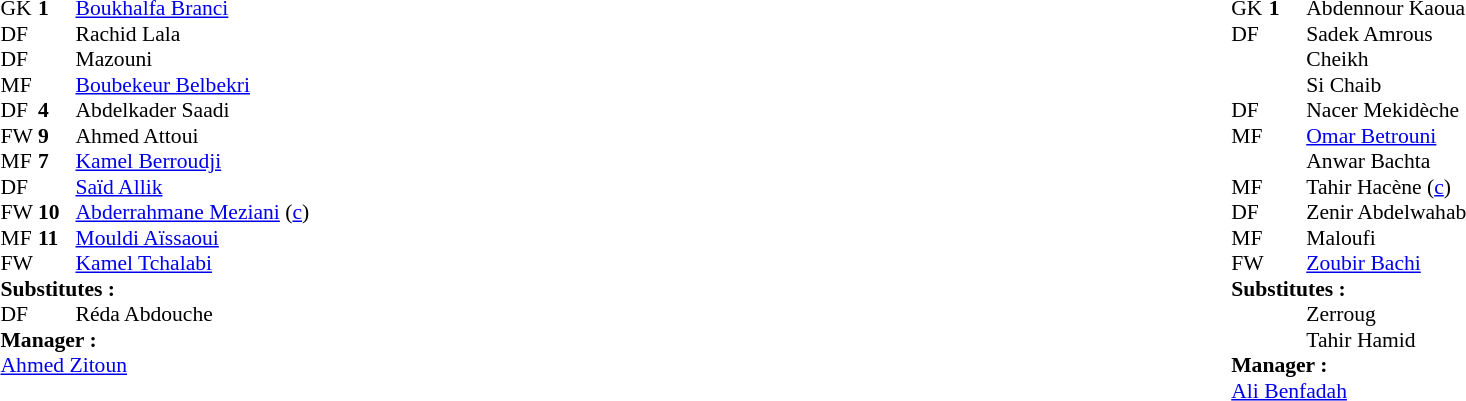<table width="100%">
<tr>
<td valign="top" width="50%"><br><table style="font-size: 90%" cellspacing="0" cellpadding="0">
<tr>
<td colspan="4"></td>
</tr>
<tr>
<th width="25"></th>
<th width="25"></th>
<th width="200"></th>
<th></th>
</tr>
<tr>
<td>GK</td>
<td><strong>1</strong></td>
<td> <a href='#'>Boukhalfa Branci</a></td>
</tr>
<tr>
<td>DF</td>
<td><strong></strong></td>
<td> Rachid Lala</td>
</tr>
<tr>
<td>DF</td>
<td><strong></strong></td>
<td> Mazouni</td>
</tr>
<tr>
<td>MF</td>
<td><strong></strong></td>
<td> <a href='#'>Boubekeur Belbekri</a></td>
</tr>
<tr>
<td>DF</td>
<td><strong>4</strong></td>
<td> Abdelkader Saadi</td>
</tr>
<tr>
<td>FW</td>
<td><strong>9</strong></td>
<td> Ahmed Attoui</td>
<td></td>
<td></td>
</tr>
<tr>
<td>MF</td>
<td><strong>7</strong></td>
<td> <a href='#'>Kamel Berroudji</a></td>
</tr>
<tr>
<td>DF</td>
<td><strong></strong></td>
<td> <a href='#'>Saïd Allik</a></td>
</tr>
<tr>
<td>FW</td>
<td><strong>10</strong></td>
<td> <a href='#'>Abderrahmane Meziani</a> (<a href='#'>c</a>)</td>
</tr>
<tr>
<td>MF</td>
<td><strong>11</strong></td>
<td> <a href='#'>Mouldi Aïssaoui</a></td>
</tr>
<tr>
<td>FW</td>
<td><strong></strong></td>
<td> <a href='#'>Kamel Tchalabi</a></td>
</tr>
<tr>
<td colspan=3><strong>Substitutes : </strong></td>
</tr>
<tr>
<td>DF</td>
<td><strong></strong></td>
<td> Réda Abdouche</td>
<td></td>
<td></td>
</tr>
<tr>
<td colspan=3><strong>Manager :</strong></td>
</tr>
<tr>
<td colspan=4> <a href='#'>Ahmed Zitoun</a></td>
</tr>
</table>
</td>
<td valign="top"></td>
<td valign="top" width="50%"><br><table style="font-size: 90%" cellspacing="0" cellpadding="0" align="center">
<tr>
<td colspan="4"></td>
</tr>
<tr>
<th width="25"></th>
<th width="25"></th>
<th width="200"></th>
<th></th>
</tr>
<tr>
<td>GK</td>
<td><strong>1</strong></td>
<td> Abdennour Kaoua</td>
</tr>
<tr>
<td>DF</td>
<td><strong></strong></td>
<td> Sadek Amrous</td>
</tr>
<tr>
<td></td>
<td><strong></strong></td>
<td> Cheikh</td>
</tr>
<tr>
<td></td>
<td><strong></strong></td>
<td> Si Chaib</td>
</tr>
<tr>
<td>DF</td>
<td><strong></strong></td>
<td> Nacer Mekidèche</td>
</tr>
<tr>
<td>MF</td>
<td><strong></strong></td>
<td> <a href='#'>Omar Betrouni</a></td>
</tr>
<tr>
<td></td>
<td><strong></strong></td>
<td> Anwar Bachta</td>
</tr>
<tr>
<td>MF</td>
<td><strong></strong></td>
<td> Tahir Hacène (<a href='#'>c</a>)</td>
</tr>
<tr>
<td>DF</td>
<td><strong></strong></td>
<td> Zenir Abdelwahab</td>
</tr>
<tr>
<td>MF</td>
<td><strong></strong></td>
<td> Maloufi</td>
<td></td>
<td></td>
</tr>
<tr>
<td>FW</td>
<td><strong></strong></td>
<td> <a href='#'>Zoubir Bachi</a></td>
<td></td>
<td></td>
</tr>
<tr>
<td colspan=3><strong>Substitutes : </strong></td>
</tr>
<tr>
<td></td>
<td><strong></strong></td>
<td> Zerroug</td>
<td></td>
<td></td>
</tr>
<tr>
<td></td>
<td><strong></strong></td>
<td> Tahir Hamid</td>
<td></td>
<td></td>
</tr>
<tr>
<td colspan=3><strong>Manager :</strong></td>
</tr>
<tr>
<td colspan=4> <a href='#'>Ali Benfadah</a></td>
</tr>
</table>
</td>
</tr>
</table>
